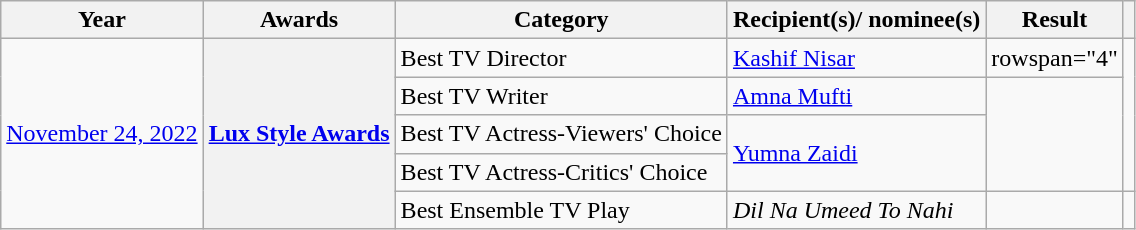<table class="wikitable plainrowheaders">
<tr>
<th>Year</th>
<th>Awards</th>
<th>Category</th>
<th>Recipient(s)/ nominee(s)</th>
<th>Result</th>
<th></th>
</tr>
<tr>
<td rowspan="5"><a href='#'>November 24, 2022</a></td>
<th scope="row" rowspan="5"><a href='#'>Lux Style Awards</a></th>
<td>Best TV Director</td>
<td><a href='#'>Kashif Nisar</a></td>
<td>rowspan="4" </td>
<td rowspan="4"></td>
</tr>
<tr>
<td>Best TV Writer</td>
<td><a href='#'>Amna Mufti</a></td>
</tr>
<tr>
<td>Best TV Actress-Viewers' Choice</td>
<td rowspan="2"><a href='#'>Yumna Zaidi</a></td>
</tr>
<tr>
<td>Best TV Actress-Critics' Choice</td>
</tr>
<tr>
<td>Best Ensemble TV Play</td>
<td><em>Dil Na Umeed To Nahi</em></td>
<td></td>
<td></td>
</tr>
</table>
